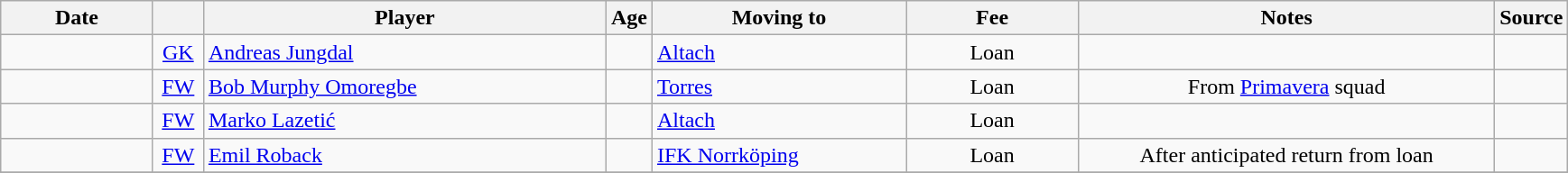<table class="wikitable sortable">
<tr>
<th style="width:105px">Date</th>
<th style="width:30px"></th>
<th style="width:290px">Player</th>
<th style="width:20px">Age</th>
<th style="width:180px">Moving to</th>
<th style="width:120px">Fee</th>
<th style="width:300px" class="unsortable">Notes</th>
<th style="width:35px">Source</th>
</tr>
<tr>
<td></td>
<td style="text-align:center"><a href='#'>GK</a></td>
<td> <a href='#'>Andreas Jungdal</a></td>
<td style="text-align:center"></td>
<td> <a href='#'>Altach</a></td>
<td style="text-align:center">Loan</td>
<td style="text-align:center"></td>
<td></td>
</tr>
<tr>
<td></td>
<td style="text-align:center"><a href='#'>FW</a></td>
<td>   <a href='#'>Bob Murphy Omoregbe</a></td>
<td style="text-align:center"></td>
<td> <a href='#'>Torres</a></td>
<td style="text-align:center">Loan</td>
<td style="text-align:center">From <a href='#'>Primavera</a> squad</td>
<td></td>
</tr>
<tr>
<td></td>
<td style="text-align:center"><a href='#'>FW</a></td>
<td> <a href='#'>Marko Lazetić</a></td>
<td style="text-align:center"></td>
<td> <a href='#'>Altach</a></td>
<td style="text-align:center">Loan</td>
<td style="text-align:center"></td>
<td></td>
</tr>
<tr>
<td></td>
<td style="text-align:center"><a href='#'>FW</a></td>
<td> <a href='#'>Emil Roback</a></td>
<td style="text-align:center"></td>
<td> <a href='#'>IFK Norrköping</a></td>
<td style="text-align:center">Loan</td>
<td style="text-align:center">After anticipated return from loan</td>
<td></td>
</tr>
<tr>
</tr>
</table>
